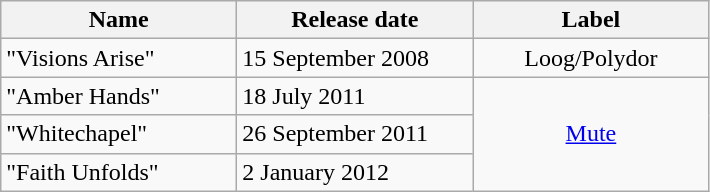<table class="wikitable" border="1">
<tr>
<th width="150">Name</th>
<th width="150">Release date</th>
<th width="150">Label</th>
</tr>
<tr>
<td>"Visions Arise"</td>
<td>15 September 2008</td>
<td align="center">Loog/Polydor</td>
</tr>
<tr>
<td>"Amber Hands"</td>
<td>18 July 2011</td>
<td align="center" rowspan=3><a href='#'>Mute</a></td>
</tr>
<tr>
<td>"Whitechapel"</td>
<td>26 September 2011</td>
</tr>
<tr>
<td>"Faith Unfolds"</td>
<td>2 January 2012</td>
</tr>
</table>
